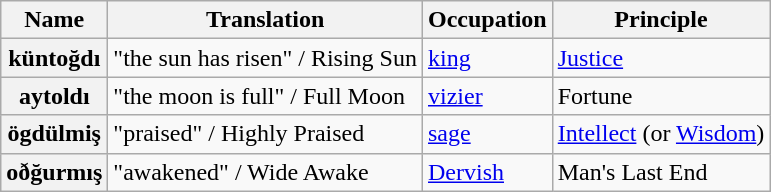<table class="wikitable">
<tr>
<th>Name</th>
<th>Translation</th>
<th>Occupation</th>
<th>Principle</th>
</tr>
<tr>
<th>küntoğdı</th>
<td>"the sun has risen" / Rising Sun</td>
<td><a href='#'>king</a></td>
<td><a href='#'>Justice</a></td>
</tr>
<tr>
<th>aytoldı</th>
<td>"the moon is full" / Full Moon</td>
<td><a href='#'>vizier</a></td>
<td>Fortune</td>
</tr>
<tr>
<th>ögdülmiş</th>
<td>"praised" / Highly Praised</td>
<td><a href='#'>sage</a></td>
<td><a href='#'>Intellect</a> (or <a href='#'>Wisdom</a>)</td>
</tr>
<tr>
<th>oðğurmış</th>
<td>"awakened" / Wide Awake</td>
<td><a href='#'>Dervish</a></td>
<td>Man's Last End</td>
</tr>
</table>
